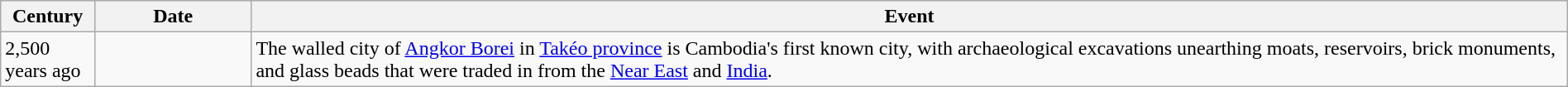<table class="wikitable" width="100%">
<tr>
<th style="width:6%">Century</th>
<th style="width:10%">Date</th>
<th>Event</th>
</tr>
<tr>
<td>2,500 years ago</td>
<td></td>
<td>The walled city of <a href='#'>Angkor Borei</a> in <a href='#'>Takéo province</a> is Cambodia's first known city, with archaeological excavations unearthing moats, reservoirs, brick monuments, and glass beads that were traded in from the <a href='#'>Near East</a> and <a href='#'>India</a>.</td>
</tr>
</table>
